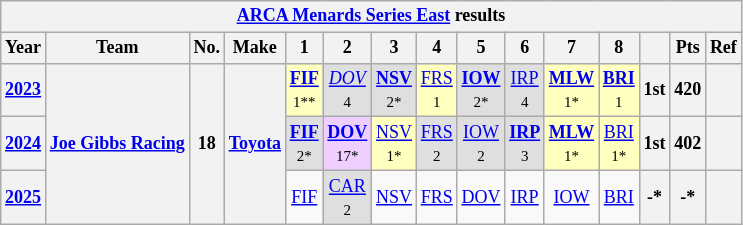<table class="wikitable" style="text-align:center; font-size:75%">
<tr>
<th colspan=15><a href='#'>ARCA Menards Series East</a> results</th>
</tr>
<tr>
<th>Year</th>
<th>Team</th>
<th>No.</th>
<th>Make</th>
<th>1</th>
<th>2</th>
<th>3</th>
<th>4</th>
<th>5</th>
<th>6</th>
<th>7</th>
<th>8</th>
<th></th>
<th>Pts</th>
<th>Ref</th>
</tr>
<tr>
<th><a href='#'>2023</a></th>
<th rowspan=3><a href='#'>Joe Gibbs Racing</a></th>
<th rowspan=3>18</th>
<th rowspan=3><a href='#'>Toyota</a></th>
<td style="background:#FFFFBF;"><strong><a href='#'>FIF</a></strong><br><small>1**</small></td>
<td style="background:#DFDFDF;"><em><a href='#'>DOV</a></em><br><small>4</small></td>
<td style="background:#DFDFDF;"><strong><a href='#'>NSV</a></strong><br><small>2*</small></td>
<td style="background:#FFFFBF;"><a href='#'>FRS</a><br><small>1</small></td>
<td style="background:#DFDFDF;"><strong><a href='#'>IOW</a></strong><br><small>2*</small></td>
<td style="background:#DFDFDF;"><a href='#'>IRP</a><br><small>4</small></td>
<td style="background:#FFFFBF;"><strong><a href='#'>MLW</a></strong><br><small>1*</small></td>
<td style="background:#FFFFBF;"><strong><a href='#'>BRI</a></strong><br><small>1</small></td>
<th>1st</th>
<th>420</th>
<th></th>
</tr>
<tr>
<th><a href='#'>2024</a></th>
<td style="background:#DFDFDF;"><strong><a href='#'>FIF</a></strong><br><small>2*</small></td>
<td style="background:#EFCFFF;"><strong><a href='#'>DOV</a></strong><br><small>17*</small></td>
<td style="background:#FFFFBF;"><a href='#'>NSV</a><br><small>1*</small></td>
<td style="background:#DFDFDF;"><a href='#'>FRS</a><br><small>2</small></td>
<td style="background:#DFDFDF;"><a href='#'>IOW</a><br><small>2</small></td>
<td style="background:#DFDFDF;"><strong><a href='#'>IRP</a></strong><br><small>3</small></td>
<td style="background:#FFFFBF;"><strong><a href='#'>MLW</a></strong><br><small>1*</small></td>
<td style="background:#FFFFBF;"><a href='#'>BRI</a><br><small>1*</small></td>
<th>1st</th>
<th>402</th>
<th></th>
</tr>
<tr>
<th><a href='#'>2025</a></th>
<td><a href='#'>FIF</a></td>
<td style="background:#DFDFDF;"><a href='#'>CAR</a><br><small>2</small></td>
<td><a href='#'>NSV</a></td>
<td><a href='#'>FRS</a></td>
<td><a href='#'>DOV</a></td>
<td><a href='#'>IRP</a></td>
<td><a href='#'>IOW</a></td>
<td><a href='#'>BRI</a></td>
<th>-*</th>
<th>-*</th>
<th></th>
</tr>
</table>
